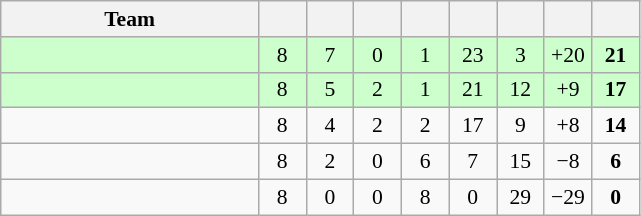<table class="wikitable" style="text-align: center; font-size: 90%;">
<tr>
<th width=165>Team</th>
<th width=25></th>
<th width=25></th>
<th width=25></th>
<th width=25></th>
<th width=25></th>
<th width=25></th>
<th width=25></th>
<th width=25></th>
</tr>
<tr style="background:#cfc;">
<td align=left></td>
<td>8</td>
<td>7</td>
<td>0</td>
<td>1</td>
<td>23</td>
<td>3</td>
<td>+20</td>
<td><strong>21</strong></td>
</tr>
<tr style="background:#cfc;">
<td align=left></td>
<td>8</td>
<td>5</td>
<td>2</td>
<td>1</td>
<td>21</td>
<td>12</td>
<td>+9</td>
<td><strong>17</strong></td>
</tr>
<tr>
<td align=left></td>
<td>8</td>
<td>4</td>
<td>2</td>
<td>2</td>
<td>17</td>
<td>9</td>
<td>+8</td>
<td><strong>14</strong></td>
</tr>
<tr>
<td align=left></td>
<td>8</td>
<td>2</td>
<td>0</td>
<td>6</td>
<td>7</td>
<td>15</td>
<td>−8</td>
<td><strong>6</strong></td>
</tr>
<tr>
<td align=left></td>
<td>8</td>
<td>0</td>
<td>0</td>
<td>8</td>
<td>0</td>
<td>29</td>
<td>−29</td>
<td><strong>0</strong></td>
</tr>
</table>
